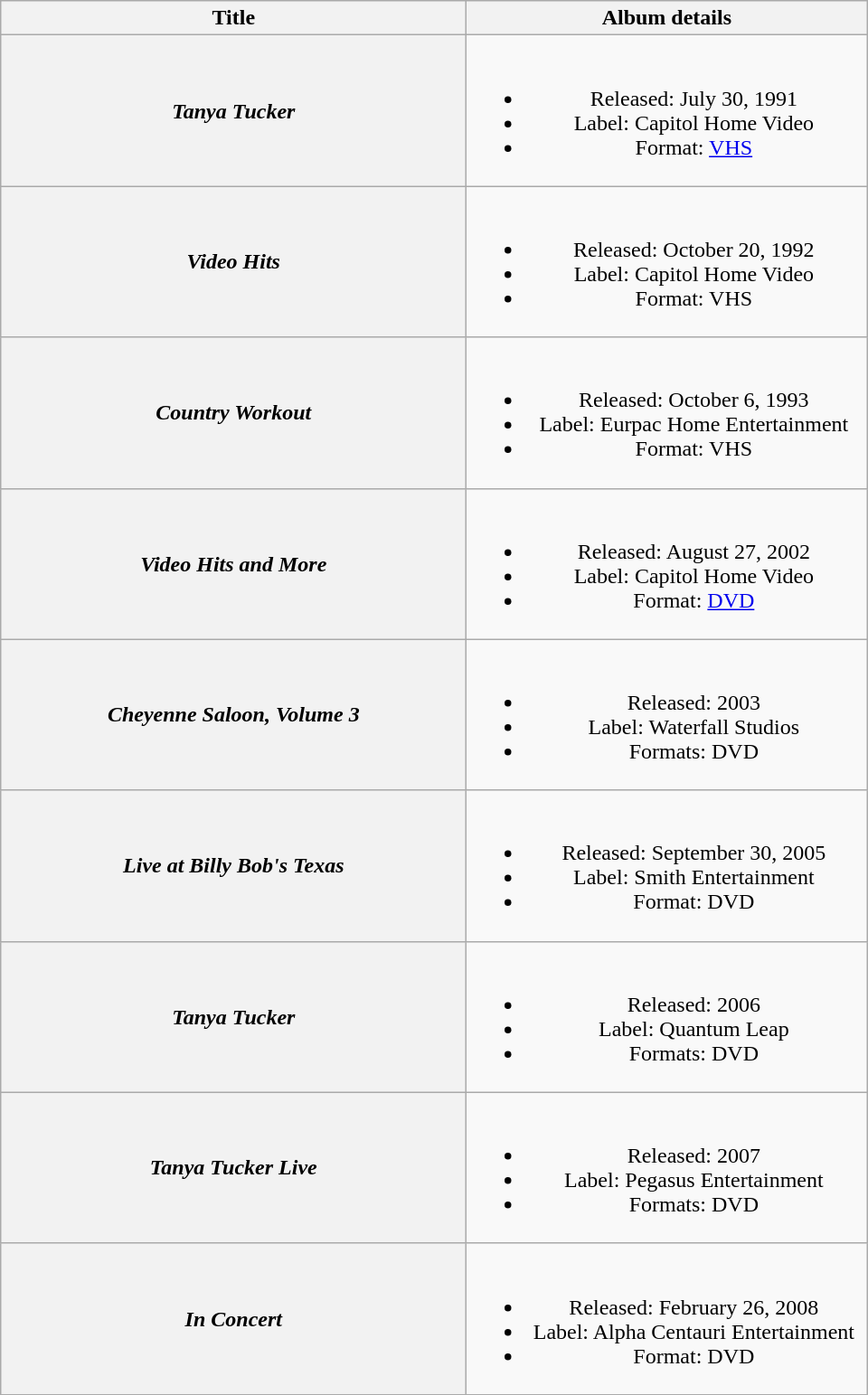<table class="wikitable plainrowheaders" style="text-align:center;">
<tr>
<th scope="col" style="width:21em;">Title</th>
<th scope="col" style="width:18em;">Album details</th>
</tr>
<tr>
<th scope="row"><em>Tanya Tucker</em></th>
<td><br><ul><li>Released: July 30, 1991</li><li>Label: Capitol Home Video</li><li>Format: <a href='#'>VHS</a></li></ul></td>
</tr>
<tr>
<th scope="row"><em>Video Hits</em></th>
<td><br><ul><li>Released: October 20, 1992</li><li>Label: Capitol Home Video</li><li>Format: VHS</li></ul></td>
</tr>
<tr>
<th scope="row"><em>Country Workout</em></th>
<td><br><ul><li>Released: October 6, 1993</li><li>Label: Eurpac Home Entertainment</li><li>Format: VHS</li></ul></td>
</tr>
<tr>
<th scope="row"><em>Video Hits and More</em></th>
<td><br><ul><li>Released: August 27, 2002</li><li>Label: Capitol Home Video</li><li>Format: <a href='#'>DVD</a></li></ul></td>
</tr>
<tr>
<th scope="row"><em>Cheyenne Saloon, Volume 3</em><br></th>
<td><br><ul><li>Released: 2003</li><li>Label: Waterfall Studios</li><li>Formats: DVD</li></ul></td>
</tr>
<tr>
<th scope="row"><em>Live at Billy Bob's Texas</em></th>
<td><br><ul><li>Released: September 30, 2005</li><li>Label: Smith Entertainment</li><li>Format: DVD</li></ul></td>
</tr>
<tr>
<th scope="row"><em>Tanya Tucker</em></th>
<td><br><ul><li>Released: 2006</li><li>Label: Quantum Leap</li><li>Formats: DVD</li></ul></td>
</tr>
<tr>
<th scope="row"><em>Tanya Tucker Live</em></th>
<td><br><ul><li>Released: 2007</li><li>Label: Pegasus Entertainment</li><li>Formats: DVD</li></ul></td>
</tr>
<tr>
<th scope="row"><em>In Concert</em></th>
<td><br><ul><li>Released: February 26, 2008</li><li>Label: Alpha Centauri Entertainment</li><li>Format: DVD</li></ul></td>
</tr>
<tr>
</tr>
</table>
